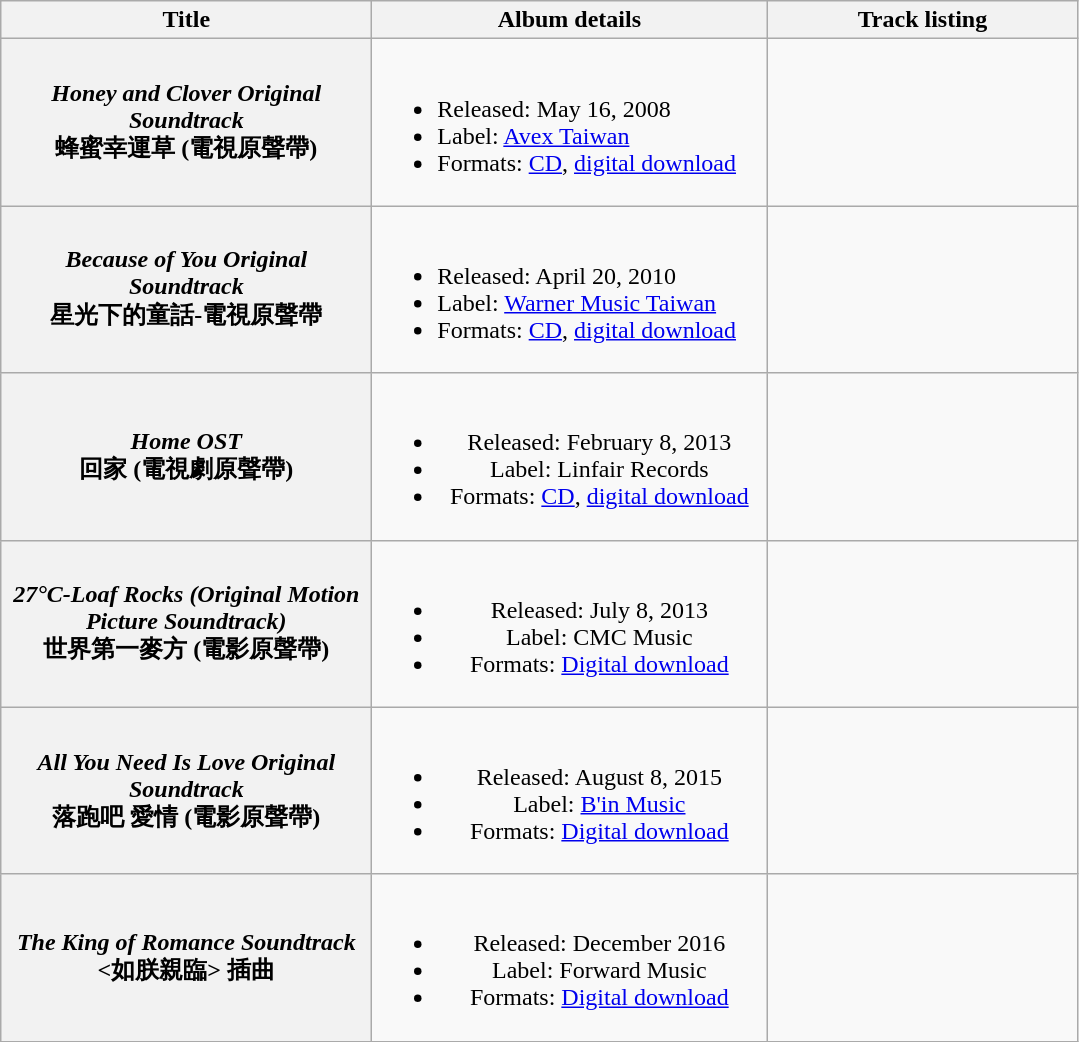<table class="wikitable plainrowheaders" style="text-align:center;">
<tr>
<th style="width:15em;">Title</th>
<th style="width:16em;">Album details</th>
<th style="width:200px;">Track listing</th>
</tr>
<tr>
<th scope="row"><em>Honey and Clover Original Soundtrack</em> <br>蜂蜜幸運草 (電視原聲帶)</th>
<td align="left"><br><ul><li>Released: May 16, 2008</li><li>Label: <a href='#'>Avex Taiwan</a></li><li>Formats: <a href='#'>CD</a>, <a href='#'>digital download</a></li></ul></td>
<td align="center"></td>
</tr>
<tr>
<th scope="row"><em>Because of You Original Soundtrack</em> <br>星光下的童話-電視原聲帶</th>
<td align="left"><br><ul><li>Released: April 20, 2010</li><li>Label: <a href='#'>Warner Music Taiwan</a></li><li>Formats: <a href='#'>CD</a>, <a href='#'>digital download</a></li></ul></td>
<td align="center"></td>
</tr>
<tr>
<th scope="row"><em>Home OST</em><br>回家 (電視劇原聲帶)</th>
<td><br><ul><li>Released: February 8, 2013</li><li>Label: Linfair Records</li><li>Formats: <a href='#'>CD</a>, <a href='#'>digital download</a></li></ul></td>
<td align="center"></td>
</tr>
<tr>
<th scope="row"><em>27°C-Loaf Rocks (Original Motion Picture Soundtrack)</em><br>世界第一麥方 (電影原聲帶)</th>
<td><br><ul><li>Released: July 8, 2013</li><li>Label: CMC Music</li><li>Formats: <a href='#'>Digital download</a></li></ul></td>
<td align="center"></td>
</tr>
<tr>
<th scope="row"><em>All You Need Is Love Original Soundtrack</em><br>落跑吧 愛情 (電影原聲帶)</th>
<td><br><ul><li>Released: August 8, 2015</li><li>Label: <a href='#'>B'in Music</a></li><li>Formats: <a href='#'>Digital download</a></li></ul></td>
<td align="center"></td>
</tr>
<tr>
<th scope="row"><em>The King of Romance Soundtrack</em><br><如朕親臨> 插曲</th>
<td><br><ul><li>Released: December 2016</li><li>Label: Forward Music</li><li>Formats: <a href='#'>Digital download</a></li></ul></td>
<td align="center"></td>
</tr>
</table>
